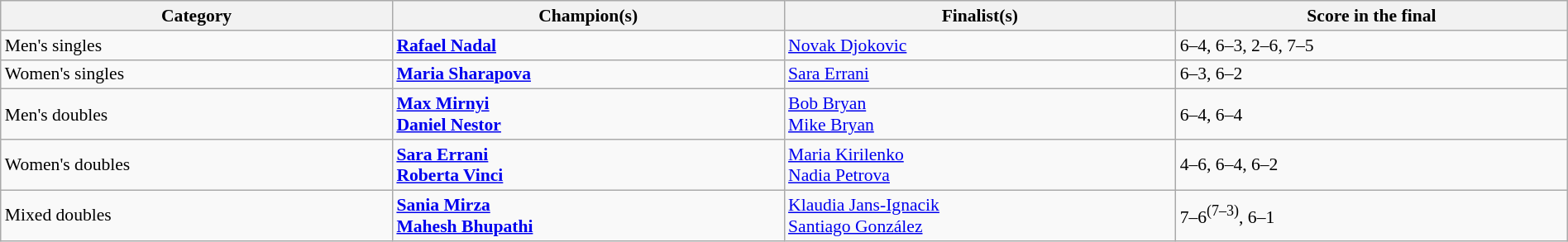<table class="wikitable" style="font-size:90%;" width=100%>
<tr>
<th width=25%>Category</th>
<th width=25%>Champion(s)</th>
<th width=25%>Finalist(s)</th>
<th width=25%>Score in the final</th>
</tr>
<tr>
<td>Men's singles</td>
<td> <strong><a href='#'>Rafael Nadal</a></strong></td>
<td> <a href='#'>Novak Djokovic</a></td>
<td>6–4, 6–3, 2–6, 7–5</td>
</tr>
<tr>
<td>Women's singles</td>
<td> <strong><a href='#'>Maria Sharapova</a></strong></td>
<td> <a href='#'>Sara Errani</a></td>
<td>6–3, 6–2</td>
</tr>
<tr>
<td>Men's doubles</td>
<td> <strong><a href='#'>Max Mirnyi</a><br> <a href='#'>Daniel Nestor</a></strong></td>
<td> <a href='#'>Bob Bryan</a><br> <a href='#'>Mike Bryan</a></td>
<td>6–4, 6–4</td>
</tr>
<tr>
<td>Women's doubles</td>
<td> <strong><a href='#'>Sara Errani</a><br> <a href='#'>Roberta Vinci</a></strong></td>
<td> <a href='#'>Maria Kirilenko</a><br> <a href='#'>Nadia Petrova</a></td>
<td>4–6, 6–4, 6–2</td>
</tr>
<tr>
<td>Mixed doubles</td>
<td>  <strong><a href='#'>Sania Mirza</a><br> <a href='#'>Mahesh Bhupathi</a> </strong></td>
<td> <a href='#'>Klaudia Jans-Ignacik</a><br> <a href='#'>Santiago González</a></td>
<td>7–6<sup>(7–3)</sup>, 6–1</td>
</tr>
</table>
